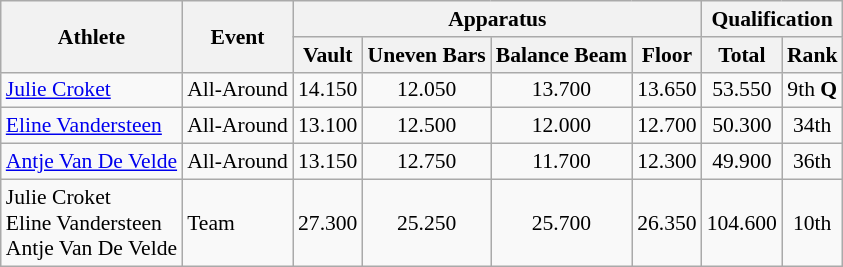<table class="wikitable" style="font-size:90%">
<tr>
<th rowspan="2">Athlete</th>
<th rowspan="2">Event</th>
<th colspan="4">Apparatus</th>
<th colspan="2">Qualification</th>
</tr>
<tr>
<th>Vault</th>
<th>Uneven Bars</th>
<th>Balance Beam</th>
<th>Floor</th>
<th>Total</th>
<th>Rank</th>
</tr>
<tr>
<td><a href='#'>Julie Croket</a></td>
<td>All-Around</td>
<td align=center>14.150</td>
<td align=center>12.050</td>
<td align=center>13.700</td>
<td align=center>13.650</td>
<td align=center>53.550</td>
<td align=center>9th <strong>Q</strong></td>
</tr>
<tr>
<td><a href='#'>Eline Vandersteen</a></td>
<td>All-Around</td>
<td align=center>13.100</td>
<td align=center>12.500</td>
<td align=center>12.000</td>
<td align=center>12.700</td>
<td align=center>50.300</td>
<td align=center>34th</td>
</tr>
<tr>
<td><a href='#'>Antje Van De Velde</a></td>
<td>All-Around</td>
<td align=center>13.150</td>
<td align=center>12.750</td>
<td align=center>11.700</td>
<td align=center>12.300</td>
<td align=center>49.900</td>
<td align=center>36th</td>
</tr>
<tr>
<td>Julie Croket<br>Eline Vandersteen<br>Antje Van De Velde</td>
<td>Team</td>
<td align=center>27.300</td>
<td align=center>25.250</td>
<td align=center>25.700</td>
<td align=center>26.350</td>
<td align=center>104.600</td>
<td align=center>10th</td>
</tr>
</table>
